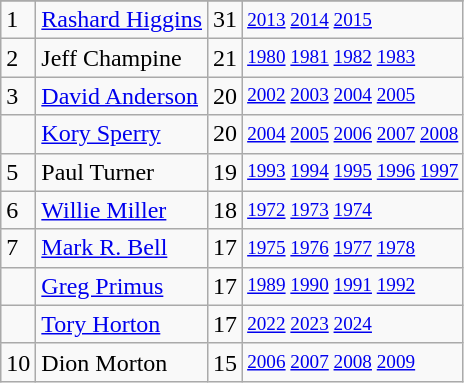<table class="wikitable">
<tr>
</tr>
<tr>
<td>1</td>
<td><a href='#'>Rashard Higgins</a></td>
<td>31</td>
<td style="font-size:80%;"><a href='#'>2013</a> <a href='#'>2014</a> <a href='#'>2015</a></td>
</tr>
<tr>
<td>2</td>
<td>Jeff Champine</td>
<td>21</td>
<td style="font-size:80%;"><a href='#'>1980</a> <a href='#'>1981</a> <a href='#'>1982</a> <a href='#'>1983</a></td>
</tr>
<tr>
<td>3</td>
<td><a href='#'>David Anderson</a></td>
<td>20</td>
<td style="font-size:80%;"><a href='#'>2002</a> <a href='#'>2003</a> <a href='#'>2004</a> <a href='#'>2005</a></td>
</tr>
<tr>
<td></td>
<td><a href='#'>Kory Sperry</a></td>
<td>20</td>
<td style="font-size:80%;"><a href='#'>2004</a> <a href='#'>2005</a> <a href='#'>2006</a> <a href='#'>2007</a> <a href='#'>2008</a></td>
</tr>
<tr>
<td>5</td>
<td>Paul Turner</td>
<td>19</td>
<td style="font-size:80%;"><a href='#'>1993</a> <a href='#'>1994</a> <a href='#'>1995</a> <a href='#'>1996</a> <a href='#'>1997</a></td>
</tr>
<tr>
<td>6</td>
<td><a href='#'>Willie Miller</a></td>
<td>18</td>
<td style="font-size:80%;"><a href='#'>1972</a> <a href='#'>1973</a> <a href='#'>1974</a></td>
</tr>
<tr>
<td>7</td>
<td><a href='#'>Mark R. Bell</a></td>
<td>17</td>
<td style="font-size:80%;"><a href='#'>1975</a> <a href='#'>1976</a> <a href='#'>1977</a> <a href='#'>1978</a></td>
</tr>
<tr>
<td></td>
<td><a href='#'>Greg Primus</a></td>
<td>17</td>
<td style="font-size:80%;"><a href='#'>1989</a> <a href='#'>1990</a> <a href='#'>1991</a> <a href='#'>1992</a></td>
</tr>
<tr>
<td></td>
<td><a href='#'>Tory Horton</a></td>
<td>17</td>
<td style="font-size:80%;"><a href='#'>2022</a> <a href='#'>2023</a> <a href='#'>2024</a></td>
</tr>
<tr>
<td>10</td>
<td>Dion Morton</td>
<td>15</td>
<td style="font-size:80%;"><a href='#'>2006</a> <a href='#'>2007</a> <a href='#'>2008</a> <a href='#'>2009</a></td>
</tr>
</table>
